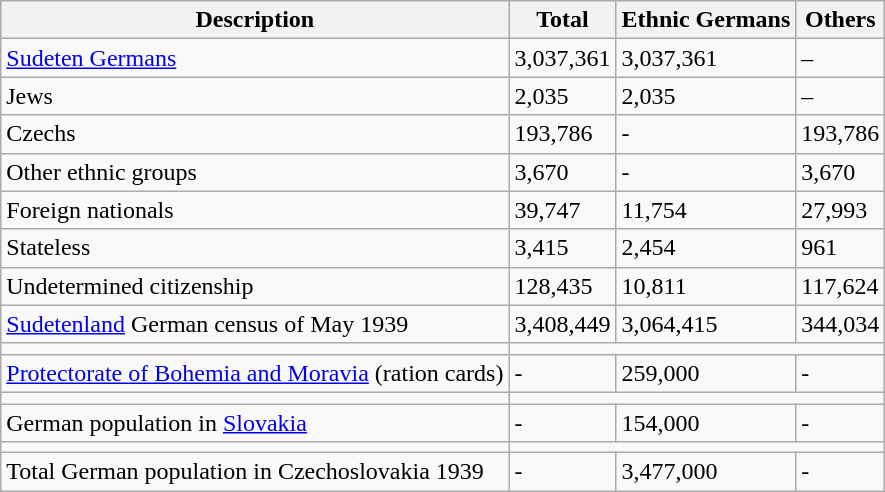<table class="wikitable sortable">
<tr>
<th>Description</th>
<th>Total</th>
<th>Ethnic Germans</th>
<th>Others</th>
</tr>
<tr>
<td><a href='#'>Sudeten Germans</a></td>
<td>3,037,361</td>
<td>3,037,361</td>
<td>–</td>
</tr>
<tr>
<td>Jews</td>
<td>2,035</td>
<td>2,035</td>
<td>–</td>
</tr>
<tr>
<td>Czechs</td>
<td>193,786</td>
<td>-</td>
<td>193,786</td>
</tr>
<tr>
<td>Other ethnic groups</td>
<td>3,670</td>
<td>-</td>
<td>3,670</td>
</tr>
<tr>
<td>Foreign nationals</td>
<td>39,747</td>
<td>11,754</td>
<td>27,993</td>
</tr>
<tr>
<td>Stateless</td>
<td>3,415</td>
<td>2,454</td>
<td>961</td>
</tr>
<tr>
<td>Undetermined citizenship</td>
<td>128,435</td>
<td>10,811</td>
<td>117,624</td>
</tr>
<tr>
<td><a href='#'>Sudetenland</a> German census of May 1939</td>
<td>3,408,449</td>
<td>3,064,415</td>
<td>344,034</td>
</tr>
<tr>
<td></td>
</tr>
<tr>
<td><a href='#'>Protectorate of Bohemia and Moravia</a> (ration cards)</td>
<td>-</td>
<td>259,000</td>
<td>-</td>
</tr>
<tr>
<td></td>
</tr>
<tr>
<td>German population in <a href='#'>Slovakia</a></td>
<td>-</td>
<td>154,000</td>
<td>-</td>
</tr>
<tr>
<td></td>
</tr>
<tr>
<td>Total German population in Czechoslovakia 1939</td>
<td>-</td>
<td>3,477,000</td>
<td>-</td>
</tr>
</table>
